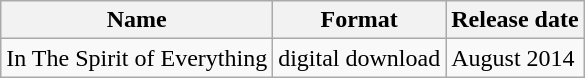<table class="wikitable">
<tr>
<th>Name</th>
<th>Format</th>
<th>Release date</th>
</tr>
<tr>
<td>In The Spirit of Everything</td>
<td>digital download</td>
<td>August 2014</td>
</tr>
</table>
